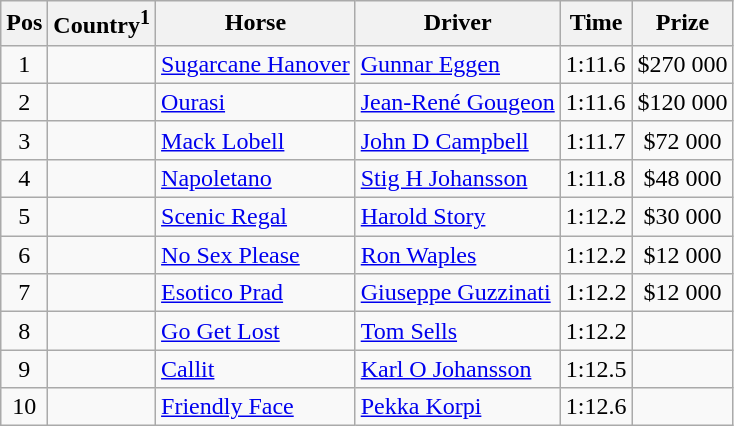<table class="wikitable">
<tr>
<th>Pos</th>
<th>Country<sup>1</sup></th>
<th>Horse</th>
<th>Driver</th>
<th>Time</th>
<th>Prize</th>
</tr>
<tr>
<td align=center>1</td>
<td align=center></td>
<td><a href='#'>Sugarcane Hanover</a></td>
<td><a href='#'>Gunnar Eggen</a></td>
<td>1:11.6</td>
<td align=center>$270 000</td>
</tr>
<tr>
<td align=center>2</td>
<td align=center></td>
<td><a href='#'>Ourasi</a></td>
<td><a href='#'>Jean-René Gougeon</a></td>
<td>1:11.6</td>
<td align=center>$120 000</td>
</tr>
<tr>
<td align=center>3</td>
<td align=center></td>
<td><a href='#'>Mack Lobell</a></td>
<td><a href='#'>John D Campbell</a></td>
<td>1:11.7</td>
<td align=center>$72 000</td>
</tr>
<tr>
<td align=center>4</td>
<td align=center></td>
<td><a href='#'>Napoletano</a></td>
<td><a href='#'>Stig H Johansson</a></td>
<td>1:11.8</td>
<td align=center>$48 000</td>
</tr>
<tr>
<td align=center>5</td>
<td align=center></td>
<td><a href='#'>Scenic Regal</a></td>
<td><a href='#'>Harold Story</a></td>
<td>1:12.2</td>
<td align=center>$30 000</td>
</tr>
<tr>
<td align=center>6</td>
<td align=center></td>
<td><a href='#'>No Sex Please</a></td>
<td><a href='#'>Ron Waples</a></td>
<td>1:12.2</td>
<td align=center>$12 000</td>
</tr>
<tr>
<td align=center>7</td>
<td align=center></td>
<td><a href='#'>Esotico Prad</a></td>
<td><a href='#'>Giuseppe Guzzinati</a></td>
<td>1:12.2</td>
<td align=center>$12 000</td>
</tr>
<tr>
<td align=center>8</td>
<td align=center></td>
<td><a href='#'>Go Get Lost</a></td>
<td><a href='#'>Tom Sells</a></td>
<td>1:12.2</td>
<td></td>
</tr>
<tr>
<td align=center>9</td>
<td align=center></td>
<td><a href='#'>Callit</a></td>
<td><a href='#'>Karl O Johansson</a></td>
<td>1:12.5</td>
<td></td>
</tr>
<tr>
<td align=center>10</td>
<td align=center></td>
<td><a href='#'>Friendly Face</a></td>
<td><a href='#'>Pekka Korpi</a></td>
<td>1:12.6</td>
<td></td>
</tr>
</table>
